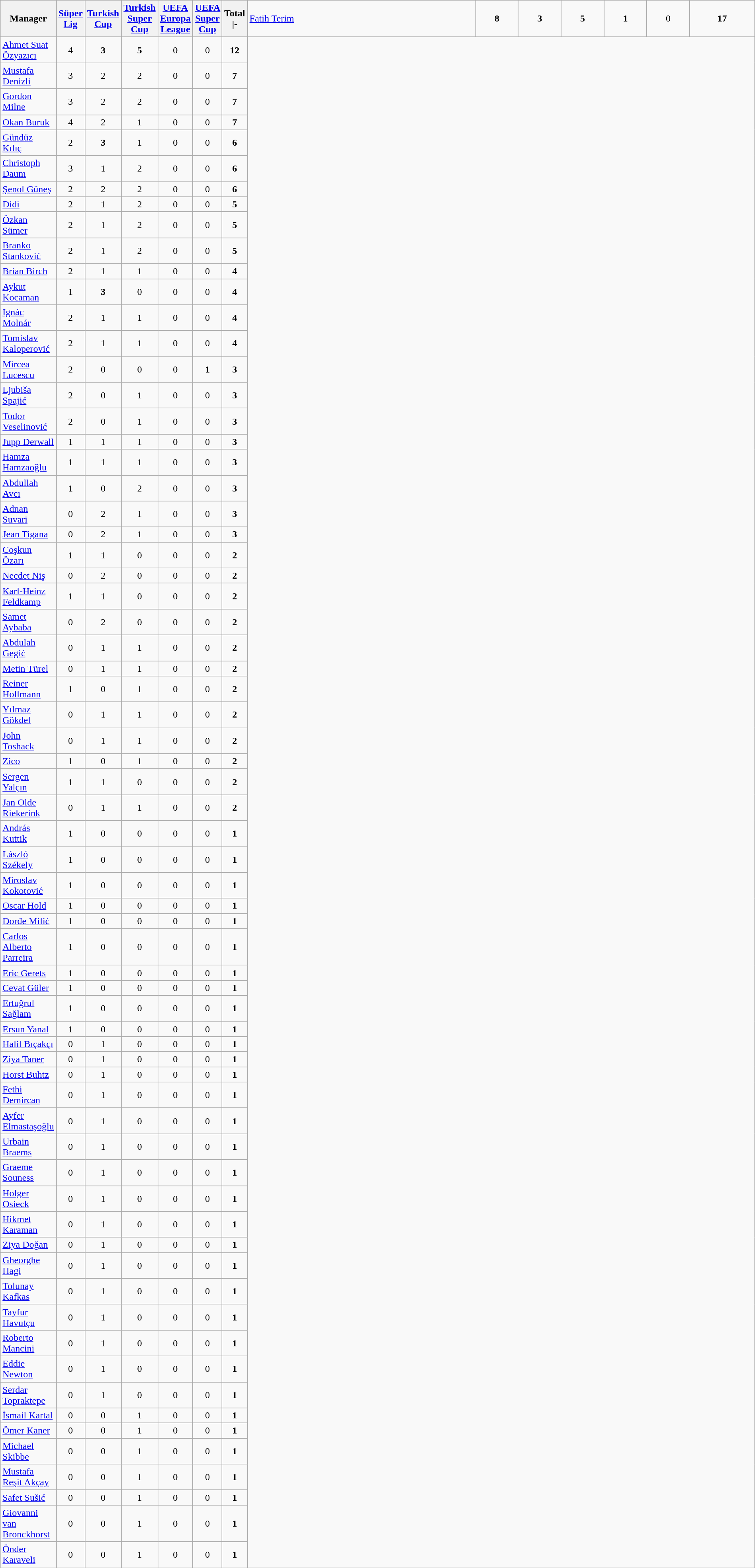<table class="wikitable sortable" style="margin:auto">
<tr>
<th style="width:1%;" class="sortable">Manager</th>
<th style="width:1%;" class="sortable"><a href='#'>Süper Lig</a></th>
<th style="width:1%;" class="sortable"><a href='#'>Turkish Cup</a></th>
<th style="width:1%;" class="sortable"><a href='#'>Turkish Super Cup</a></th>
<th style="width:1%;" class="sortable"><a href='#'>UEFA Europa League</a></th>
<th style="width:1%;" class="sortable"><a href='#'>UEFA Super Cup</a></th>
<th style="width:1%;" class="sortable">Total<br>|-</th>
<td> <a href='#'>Fatih Terim</a></td>
<td align=center><strong>8</strong></td>
<td align=center><strong>3</strong></td>
<td align=center><strong>5</strong></td>
<td align=center><strong>1</strong></td>
<td align=center>0</td>
<td align=center><strong>17</strong></td>
</tr>
<tr>
<td> <a href='#'>Ahmet Suat Özyazıcı</a></td>
<td align=center>4</td>
<td align=center><strong>3</strong></td>
<td align=center><strong>5</strong></td>
<td align=center>0</td>
<td align=center>0</td>
<td align=center><strong>12</strong></td>
</tr>
<tr>
<td> <a href='#'>Mustafa Denizli</a></td>
<td align=center>3</td>
<td align=center>2</td>
<td align=center>2</td>
<td align=center>0</td>
<td align=center>0</td>
<td align=center><strong>7</strong></td>
</tr>
<tr>
<td> <a href='#'>Gordon Milne</a></td>
<td align=center>3</td>
<td align=center>2</td>
<td align=center>2</td>
<td align=center>0</td>
<td align=center>0</td>
<td align=center><strong>7</strong></td>
</tr>
<tr>
<td> <a href='#'>Okan Buruk</a></td>
<td align=center>4</td>
<td align=center>2</td>
<td align=center>1</td>
<td align=center>0</td>
<td align=center>0</td>
<td align=center><strong>7</strong></td>
</tr>
<tr>
<td> <a href='#'>Gündüz Kılıç</a></td>
<td align=center>2</td>
<td align=center><strong>3</strong></td>
<td align=center>1</td>
<td align=center>0</td>
<td align=center>0</td>
<td align=center><strong>6</strong></td>
</tr>
<tr>
<td> <a href='#'>Christoph Daum</a></td>
<td align=center>3</td>
<td align=center>1</td>
<td align=center>2</td>
<td align=center>0</td>
<td align=center>0</td>
<td align=center><strong>6</strong></td>
</tr>
<tr>
<td> <a href='#'>Şenol Güneş</a></td>
<td align=center>2</td>
<td align=center>2</td>
<td align=center>2</td>
<td align=center>0</td>
<td align=center>0</td>
<td align=center><strong>6</strong></td>
</tr>
<tr>
<td> <a href='#'>Didi</a></td>
<td align=center>2</td>
<td align=center>1</td>
<td align=center>2</td>
<td align=center>0</td>
<td align=center>0</td>
<td align=center><strong>5</strong></td>
</tr>
<tr>
<td> <a href='#'>Özkan Sümer</a></td>
<td align=center>2</td>
<td align=center>1</td>
<td align=center>2</td>
<td align=center>0</td>
<td align=center>0</td>
<td align=center><strong>5</strong></td>
</tr>
<tr>
<td> <a href='#'>Branko Stanković</a></td>
<td align=center>2</td>
<td align=center>1</td>
<td align=center>2</td>
<td align=center>0</td>
<td align=center>0</td>
<td align=center><strong>5</strong></td>
</tr>
<tr>
<td> <a href='#'>Brian Birch</a></td>
<td align=center>2</td>
<td align=center>1</td>
<td align=center>1</td>
<td align=center>0</td>
<td align=center>0</td>
<td align=center><strong>4</strong></td>
</tr>
<tr>
<td> <a href='#'>Aykut Kocaman</a></td>
<td align=center>1</td>
<td align=center><strong>3</strong></td>
<td align=center>0</td>
<td align=center>0</td>
<td align=center>0</td>
<td align=center><strong>4</strong></td>
</tr>
<tr>
<td> <a href='#'>Ignác Molnár</a></td>
<td align=center>2</td>
<td align=center>1</td>
<td align=center>1</td>
<td align=center>0</td>
<td align=center>0</td>
<td align=center><strong>4</strong></td>
</tr>
<tr>
<td> <a href='#'>Tomislav Kaloperović</a></td>
<td align=center>2</td>
<td align=center>1</td>
<td align=center>1</td>
<td align=center>0</td>
<td align=center>0</td>
<td align=center><strong>4</strong></td>
</tr>
<tr>
<td> <a href='#'>Mircea Lucescu</a></td>
<td style="text-align:center;">2</td>
<td style="text-align:center;">0</td>
<td style="text-align:center;">0</td>
<td style="text-align:center;">0</td>
<td style="text-align:center;"><strong>1</strong></td>
<td style="text-align:center;"><strong>3</strong></td>
</tr>
<tr>
<td> <a href='#'>Ljubiša Spajić</a></td>
<td align=center>2</td>
<td align=center>0</td>
<td align=center>1</td>
<td align=center>0</td>
<td align=center>0</td>
<td align=center><strong>3</strong></td>
</tr>
<tr>
<td> <a href='#'>Todor Veselinović</a></td>
<td style="text-align:center;">2</td>
<td style="text-align:center;">0</td>
<td style="text-align:center;">1</td>
<td style="text-align:center;">0</td>
<td style="text-align:center;">0</td>
<td style="text-align:center;"><strong>3</strong></td>
</tr>
<tr>
<td> <a href='#'>Jupp Derwall</a></td>
<td style="text-align:center;">1</td>
<td style="text-align:center;">1</td>
<td style="text-align:center;">1</td>
<td style="text-align:center;">0</td>
<td style="text-align:center;">0</td>
<td style="text-align:center;"><strong>3</strong></td>
</tr>
<tr>
<td> <a href='#'>Hamza Hamzaoğlu</a></td>
<td style="text-align:center;">1</td>
<td style="text-align:center;">1</td>
<td style="text-align:center;">1</td>
<td style="text-align:center;">0</td>
<td style="text-align:center;">0</td>
<td style="text-align:center;"><strong>3</strong></td>
</tr>
<tr>
<td> <a href='#'>Abdullah Avcı</a></td>
<td style="text-align:center;">1</td>
<td style="text-align:center;">0</td>
<td style="text-align:center;">2</td>
<td style="text-align:center;">0</td>
<td style="text-align:center;">0</td>
<td style="text-align:center;"><strong>3</strong></td>
</tr>
<tr>
<td> <a href='#'>Adnan Suvari</a></td>
<td align=center>0</td>
<td align=center>2</td>
<td align=center>1</td>
<td align=center>0</td>
<td align=center>0</td>
<td align=center><strong>3</strong></td>
</tr>
<tr>
<td> <a href='#'>Jean Tigana</a></td>
<td align=center>0</td>
<td align=center>2</td>
<td align=center>1</td>
<td align=center>0</td>
<td align=center>0</td>
<td align=center><strong>3</strong></td>
</tr>
<tr>
<td> <a href='#'>Coşkun Özarı</a></td>
<td align=center>1</td>
<td align=center>1</td>
<td align=center>0</td>
<td align=center>0</td>
<td align=center>0</td>
<td align=center><strong>2</strong></td>
</tr>
<tr>
<td> <a href='#'>Necdet Niş</a></td>
<td align=center>0</td>
<td align=center>2</td>
<td align=center>0</td>
<td align=center>0</td>
<td align=center>0</td>
<td align=center><strong>2</strong></td>
</tr>
<tr>
<td> <a href='#'>Karl-Heinz Feldkamp</a></td>
<td align=center>1</td>
<td align=center>1</td>
<td align=center>0</td>
<td align=center>0</td>
<td align=center>0</td>
<td align=center><strong>2</strong></td>
</tr>
<tr>
<td> <a href='#'>Samet Aybaba</a></td>
<td align=center>0</td>
<td align=center>2</td>
<td align=center>0</td>
<td align=center>0</td>
<td align=center>0</td>
<td align=center><strong>2</strong></td>
</tr>
<tr>
<td> <a href='#'>Abdulah Gegić</a></td>
<td align=center>0</td>
<td align=center>1</td>
<td align=center>1</td>
<td align=center>0</td>
<td align=center>0</td>
<td align=center><strong>2</strong></td>
</tr>
<tr>
<td> <a href='#'>Metin Türel</a></td>
<td align=center>0</td>
<td align=center>1</td>
<td align=center>1</td>
<td align=center>0</td>
<td align=center>0</td>
<td align=center><strong>2</strong></td>
</tr>
<tr>
<td> <a href='#'>Reiner Hollmann</a></td>
<td align=center>1</td>
<td align=center>0</td>
<td align=center>1</td>
<td align=center>0</td>
<td align=center>0</td>
<td align=center><strong>2</strong></td>
</tr>
<tr>
<td> <a href='#'>Yılmaz Gökdel</a></td>
<td align=center>0</td>
<td align=center>1</td>
<td align=center>1</td>
<td align=center>0</td>
<td align=center>0</td>
<td align=center><strong>2</strong></td>
</tr>
<tr>
<td> <a href='#'>John Toshack</a></td>
<td align=center>0</td>
<td align=center>1</td>
<td align=center>1</td>
<td align=center>0</td>
<td align=center>0</td>
<td align=center><strong>2</strong></td>
</tr>
<tr>
<td> <a href='#'>Zico</a></td>
<td align=center>1</td>
<td align=center>0</td>
<td align=center>1</td>
<td align=center>0</td>
<td align=center>0</td>
<td align=center><strong>2</strong></td>
</tr>
<tr>
<td> <a href='#'>Sergen Yalçın</a></td>
<td align=center>1</td>
<td align=center>1</td>
<td align=center>0</td>
<td align=center>0</td>
<td align=center>0</td>
<td align=center><strong>2</strong></td>
</tr>
<tr>
<td> <a href='#'>Jan Olde Riekerink</a></td>
<td align=center>0</td>
<td align=center>1</td>
<td align=center>1</td>
<td align=center>0</td>
<td align=center>0</td>
<td align=center><strong>2</strong></td>
</tr>
<tr>
<td> <a href='#'>András Kuttik</a></td>
<td align=center>1</td>
<td align=center>0</td>
<td align=center>0</td>
<td align=center>0</td>
<td align=center>0</td>
<td align=center><strong>1</strong></td>
</tr>
<tr>
<td> <a href='#'>László Székely</a></td>
<td align=center>1</td>
<td align=center>0</td>
<td align=center>0</td>
<td align=center>0</td>
<td align=center>0</td>
<td align=center><strong>1</strong></td>
</tr>
<tr>
<td> <a href='#'>Miroslav Kokotović</a></td>
<td align=center>1</td>
<td align=center>0</td>
<td align=center>0</td>
<td align=center>0</td>
<td align=center>0</td>
<td align=center><strong>1</strong></td>
</tr>
<tr>
<td> <a href='#'>Oscar Hold</a></td>
<td align=center>1</td>
<td align=center>0</td>
<td align=center>0</td>
<td align=center>0</td>
<td align=center>0</td>
<td align=center><strong>1</strong></td>
</tr>
<tr>
<td> <a href='#'>Đorđe Milić</a></td>
<td align=center>1</td>
<td align=center>0</td>
<td align=center>0</td>
<td align=center>0</td>
<td align=center>0</td>
<td align=center><strong>1</strong></td>
</tr>
<tr>
<td> <a href='#'>Carlos Alberto Parreira</a></td>
<td align=center>1</td>
<td align=center>0</td>
<td align=center>0</td>
<td align=center>0</td>
<td align=center>0</td>
<td align=center><strong>1</strong></td>
</tr>
<tr>
<td> <a href='#'>Eric Gerets</a></td>
<td align=center>1</td>
<td align=center>0</td>
<td align=center>0</td>
<td align=center>0</td>
<td align=center>0</td>
<td align=center><strong>1</strong></td>
</tr>
<tr>
<td> <a href='#'>Cevat Güler</a></td>
<td align=center>1</td>
<td align=center>0</td>
<td align=center>0</td>
<td align=center>0</td>
<td align=center>0</td>
<td align=center><strong>1</strong></td>
</tr>
<tr>
<td> <a href='#'>Ertuğrul Sağlam</a></td>
<td align=center>1</td>
<td align=center>0</td>
<td align=center>0</td>
<td align=center>0</td>
<td align=center>0</td>
<td align=center><strong>1</strong></td>
</tr>
<tr>
<td> <a href='#'>Ersun Yanal</a></td>
<td align=center>1</td>
<td align=center>0</td>
<td align=center>0</td>
<td align=center>0</td>
<td align=center>0</td>
<td align=center><strong>1</strong></td>
</tr>
<tr>
<td> <a href='#'>Halil Bıçakçı</a></td>
<td align=center>0</td>
<td align=center>1</td>
<td align=center>0</td>
<td align=center>0</td>
<td align=center>0</td>
<td align=center><strong>1</strong></td>
</tr>
<tr>
<td> <a href='#'>Ziya Taner</a></td>
<td align=center>0</td>
<td align=center>1</td>
<td align=center>0</td>
<td align=center>0</td>
<td align=center>0</td>
<td align=center><strong>1</strong></td>
</tr>
<tr>
<td> <a href='#'>Horst Buhtz</a></td>
<td align=center>0</td>
<td align=center>1</td>
<td align=center>0</td>
<td align=center>0</td>
<td align=center>0</td>
<td align=center><strong>1</strong></td>
</tr>
<tr>
<td> <a href='#'>Fethi Demircan</a></td>
<td align=center>0</td>
<td align=center>1</td>
<td align=center>0</td>
<td align=center>0</td>
<td align=center>0</td>
<td align=center><strong>1</strong></td>
</tr>
<tr>
<td> <a href='#'>Ayfer Elmastaşoğlu</a></td>
<td align=center>0</td>
<td align=center>1</td>
<td align=center>0</td>
<td align=center>0</td>
<td align=center>0</td>
<td align=center><strong>1</strong></td>
</tr>
<tr>
<td> <a href='#'>Urbain Braems</a></td>
<td align=center>0</td>
<td align=center>1</td>
<td align=center>0</td>
<td align=center>0</td>
<td align=center>0</td>
<td align=center><strong>1</strong></td>
</tr>
<tr>
<td> <a href='#'>Graeme Souness</a></td>
<td align=center>0</td>
<td align=center>1</td>
<td align=center>0</td>
<td align=center>0</td>
<td align=center>0</td>
<td align=center><strong>1</strong></td>
</tr>
<tr>
<td> <a href='#'>Holger Osieck</a></td>
<td align=center>0</td>
<td align=center>1</td>
<td align=center>0</td>
<td align=center>0</td>
<td align=center>0</td>
<td align=center><strong>1</strong></td>
</tr>
<tr>
<td> <a href='#'>Hikmet Karaman</a></td>
<td align=center>0</td>
<td align=center>1</td>
<td align=center>0</td>
<td align=center>0</td>
<td align=center>0</td>
<td align=center><strong>1</strong></td>
</tr>
<tr>
<td> <a href='#'>Ziya Doğan</a></td>
<td align=center>0</td>
<td align=center>1</td>
<td align=center>0</td>
<td align=center>0</td>
<td align=center>0</td>
<td align=center><strong>1</strong></td>
</tr>
<tr>
<td> <a href='#'>Gheorghe Hagi</a></td>
<td align=center>0</td>
<td align=center>1</td>
<td align=center>0</td>
<td align=center>0</td>
<td align=center>0</td>
<td align=center><strong>1</strong></td>
</tr>
<tr>
<td> <a href='#'>Tolunay Kafkas</a></td>
<td align=center>0</td>
<td align=center>1</td>
<td align=center>0</td>
<td align=center>0</td>
<td align=center>0</td>
<td align=center><strong>1</strong></td>
</tr>
<tr>
<td> <a href='#'>Tayfur Havutçu</a></td>
<td align=center>0</td>
<td align=center>1</td>
<td align=center>0</td>
<td align=center>0</td>
<td align=center>0</td>
<td align=center><strong>1</strong></td>
</tr>
<tr>
<td> <a href='#'>Roberto Mancini</a></td>
<td align=center>0</td>
<td align=center>1</td>
<td align=center>0</td>
<td align=center>0</td>
<td align=center>0</td>
<td align=center><strong>1</strong></td>
</tr>
<tr>
<td> <a href='#'>Eddie Newton</a></td>
<td align=center>0</td>
<td align=center>1</td>
<td align=center>0</td>
<td align=center>0</td>
<td align=center>0</td>
<td align=center><strong>1</strong></td>
</tr>
<tr>
<td> <a href='#'>Serdar Topraktepe</a></td>
<td align=center>0</td>
<td align=center>1</td>
<td align=center>0</td>
<td align=center>0</td>
<td align=center>0</td>
<td align=center><strong>1</strong></td>
</tr>
<tr>
<td> <a href='#'>İsmail Kartal</a></td>
<td align=center>0</td>
<td align=center>0</td>
<td align=center>1</td>
<td align=center>0</td>
<td align=center>0</td>
<td align=center><strong>1</strong></td>
</tr>
<tr>
<td> <a href='#'>Ömer Kaner</a></td>
<td align=center>0</td>
<td align=center>0</td>
<td align=center>1</td>
<td align=center>0</td>
<td align=center>0</td>
<td align=center><strong>1</strong></td>
</tr>
<tr>
<td> <a href='#'>Michael Skibbe</a></td>
<td align=center>0</td>
<td align=center>0</td>
<td align=center>1</td>
<td align=center>0</td>
<td align=center>0</td>
<td align=center><strong>1</strong></td>
</tr>
<tr>
<td> <a href='#'>Mustafa Reşit Akçay</a></td>
<td align=center>0</td>
<td align=center>0</td>
<td align=center>1</td>
<td align=center>0</td>
<td align=center>0</td>
<td align=center><strong>1</strong></td>
</tr>
<tr>
<td> <a href='#'>Safet Sušić</a></td>
<td align=center>0</td>
<td align=center>0</td>
<td align=center>1</td>
<td align=center>0</td>
<td align=center>0</td>
<td align=center><strong>1</strong></td>
</tr>
<tr>
<td> <a href='#'>Giovanni van Bronckhorst</a></td>
<td align=center>0</td>
<td align=center>0</td>
<td align=center>1</td>
<td align=center>0</td>
<td align=center>0</td>
<td align=center><strong>1</strong></td>
</tr>
<tr>
<td> <a href='#'>Önder Karaveli</a></td>
<td align=center>0</td>
<td align=center>0</td>
<td align=center>1</td>
<td align=center>0</td>
<td align=center>0</td>
<td align=center><strong>1</strong></td>
</tr>
</table>
